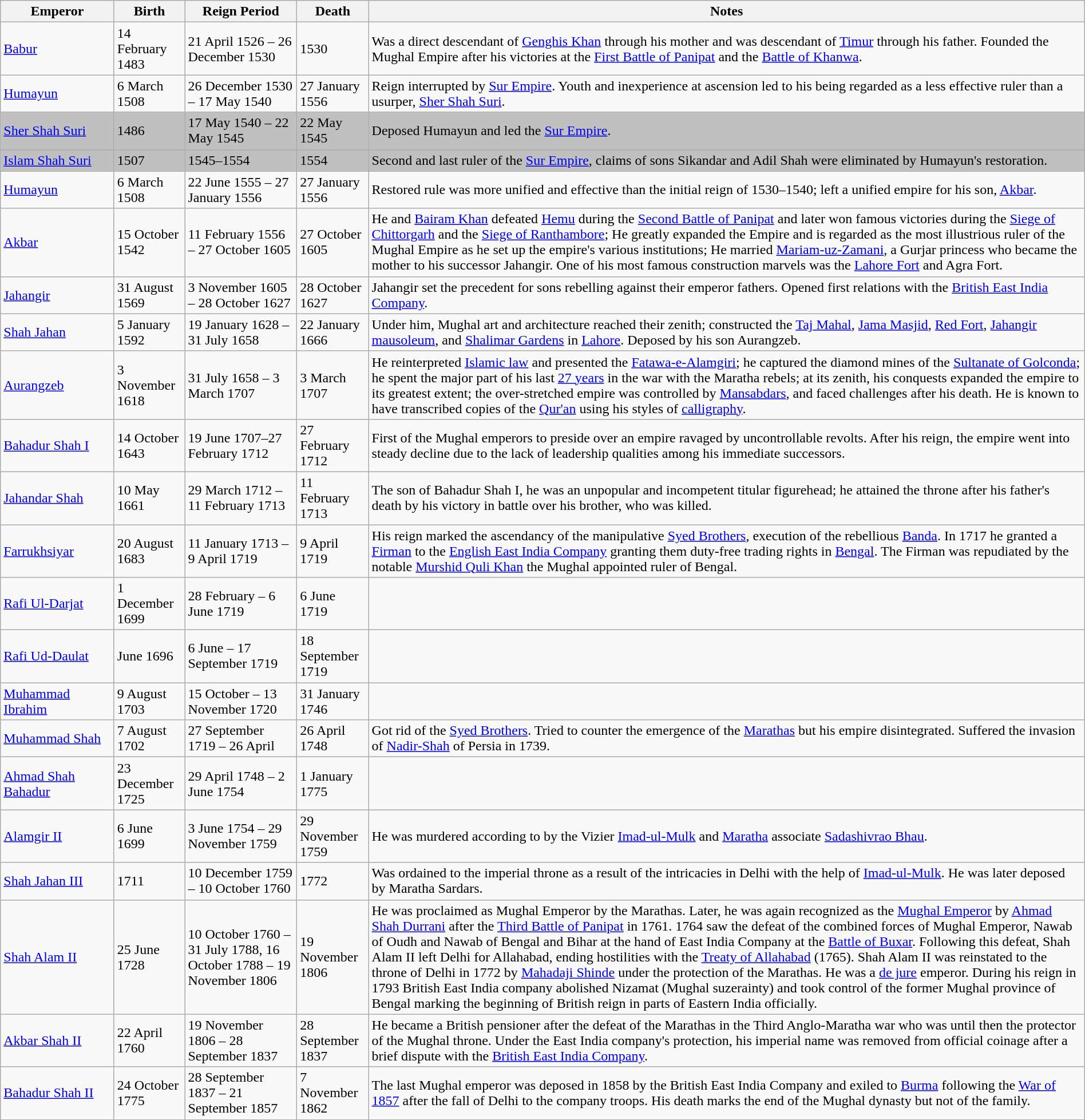<table style="margin: 1em auto 1em auto" class="wikitable">
<tr>
<th>Emperor</th>
<th>Birth</th>
<th>Reign Period</th>
<th>Death</th>
<th>Notes</th>
</tr>
<tr>
<td style="width:125px;"><a href='#'>Babur</a></td>
<td>14 February 1483</td>
<td>21 April 1526 – 26 December 1530</td>
<td>1530</td>
<td>Was a direct descendant of <a href='#'>Genghis Khan</a> through his mother and was descendant of <a href='#'>Timur</a> through his father. Founded the Mughal Empire after his victories at the <a href='#'>First Battle of Panipat</a> and the <a href='#'>Battle of Khanwa</a>.</td>
</tr>
<tr>
<td><a href='#'>Humayun</a></td>
<td>6 March 1508</td>
<td>26 December 1530 – 17 May 1540</td>
<td>27 January 1556</td>
<td>Reign interrupted by <a href='#'>Sur Empire</a>. Youth and inexperience at ascension led to his being regarded as a less effective ruler than a usurper, <a href='#'>Sher Shah Suri</a>.</td>
</tr>
<tr style="background:silver">
<td><a href='#'>Sher Shah Suri</a></td>
<td>1486</td>
<td>17 May 1540 – 22 May 1545</td>
<td>22 May 1545</td>
<td>Deposed Humayun and led the <a href='#'>Sur Empire</a>.</td>
</tr>
<tr style="background:silver">
<td><a href='#'>Islam Shah Suri</a></td>
<td>1507</td>
<td>1545–1554</td>
<td>1554</td>
<td>Second and last ruler of the <a href='#'>Sur Empire</a>, claims of sons Sikandar and Adil Shah were eliminated by Humayun's restoration.</td>
</tr>
<tr>
<td><a href='#'>Humayun</a></td>
<td>6 March 1508</td>
<td>22 June 1555 – 27 January 1556</td>
<td>27 January 1556</td>
<td>Restored rule was more unified and effective than the initial reign of 1530–1540; left a unified empire for his son, <a href='#'>Akbar</a>.</td>
</tr>
<tr>
<td><a href='#'>Akbar</a></td>
<td>15 October 1542</td>
<td>11 February 1556 – 27 October 1605</td>
<td>27 October 1605</td>
<td>He and <a href='#'>Bairam Khan</a> defeated <a href='#'>Hemu</a> during the <a href='#'>Second Battle of Panipat</a> and later won famous victories during the <a href='#'>Siege of Chittorgarh</a> and the <a href='#'>Siege of Ranthambore</a>; He greatly expanded the Empire and is regarded as the most illustrious ruler of the Mughal Empire as he set up the empire's various institutions; He married <a href='#'>Mariam-uz-Zamani</a>, a Gurjar princess who became the mother to his successor Jahangir. One of his most famous construction marvels was the <a href='#'>Lahore Fort</a> and Agra Fort.</td>
</tr>
<tr>
<td><a href='#'>Jahangir</a></td>
<td>31 August 1569</td>
<td>3 November 1605 – 28 October 1627</td>
<td>28 October 1627</td>
<td>Jahangir set the precedent for sons rebelling against their emperor fathers. Opened first relations with the <a href='#'>British East India Company</a>.</td>
</tr>
<tr>
<td><a href='#'>Shah Jahan</a></td>
<td>5 January 1592</td>
<td>19 January 1628 – 31 July 1658</td>
<td>22 January 1666</td>
<td>Under him, Mughal art and architecture reached their zenith; constructed the <a href='#'>Taj Mahal</a>, <a href='#'>Jama Masjid</a>, <a href='#'>Red Fort</a>, <a href='#'>Jahangir mausoleum</a>, and <a href='#'>Shalimar Gardens</a> in <a href='#'>Lahore</a>. Deposed by his son Aurangzeb.</td>
</tr>
<tr>
<td><a href='#'>Aurangzeb</a></td>
<td>3 November 1618</td>
<td>31 July 1658 – 3 March 1707</td>
<td>3 March 1707</td>
<td>He reinterpreted <a href='#'>Islamic law</a> and presented the <a href='#'>Fatawa-e-Alamgiri</a>; he captured the diamond mines of the <a href='#'>Sultanate of Golconda</a>; he spent the major part of his last <a href='#'>27 years</a> in the war with the Maratha rebels; at its zenith, his conquests expanded the empire to its greatest extent; the over-stretched empire was controlled by <a href='#'>Mansabdars</a>, and faced challenges after his death. He is known to have transcribed copies of the <a href='#'>Qur'an</a> using his styles of <a href='#'>calligraphy</a>.</td>
</tr>
<tr>
<td><a href='#'>Bahadur Shah I</a></td>
<td>14 October 1643</td>
<td>19 June 1707–27 February 1712</td>
<td>27 February 1712</td>
<td>First of the Mughal emperors to preside over an empire ravaged by uncontrollable revolts. After his reign, the empire went into steady decline due to the lack of leadership qualities among his immediate successors.</td>
</tr>
<tr>
<td><a href='#'>Jahandar Shah</a></td>
<td>10 May 1661</td>
<td>29 March 1712 – 11 February 1713</td>
<td>11 February 1713</td>
<td>The son of Bahadur Shah I, he was an unpopular and incompetent titular figurehead; he attained the throne after his father's death by his victory in battle over his brother, who was killed.</td>
</tr>
<tr>
<td><a href='#'>Farrukhsiyar</a></td>
<td>20 August 1683</td>
<td>11 January 1713 – 9 April 1719</td>
<td>9 April 1719</td>
<td>His reign marked the ascendancy of the manipulative <a href='#'>Syed Brothers</a>, execution of the rebellious <a href='#'>Banda</a>. In 1717 he granted a <a href='#'>Firman</a> to the <a href='#'>English East India Company</a> granting them duty-free trading rights in <a href='#'>Bengal</a>. The Firman was repudiated by the notable <a href='#'>Murshid Quli Khan</a> the Mughal appointed ruler of Bengal.</td>
</tr>
<tr>
<td><a href='#'>Rafi Ul-Darjat</a></td>
<td>1 December 1699</td>
<td>28 February – 6 June 1719</td>
<td>6 June 1719</td>
<td> </td>
</tr>
<tr>
<td><a href='#'>Rafi Ud-Daulat</a></td>
<td>June 1696</td>
<td>6 June – 17 September 1719</td>
<td>18 September 1719</td>
<td> </td>
</tr>
<tr>
<td><a href='#'>Muhammad Ibrahim</a></td>
<td>9 August 1703</td>
<td>15 October – 13 November 1720</td>
<td>31 January 1746</td>
<td> </td>
</tr>
<tr>
<td><a href='#'>Muhammad Shah</a></td>
<td>7 August 1702</td>
<td>27 September 1719 – 26 April</td>
<td>26 April 1748</td>
<td>Got rid of the <a href='#'>Syed Brothers</a>. Tried to counter the emergence of the <a href='#'>Marathas</a> but his empire disintegrated. Suffered the invasion of <a href='#'>Nadir-Shah</a> of Persia in 1739.</td>
</tr>
<tr>
<td><a href='#'>Ahmad Shah Bahadur</a></td>
<td>23 December 1725</td>
<td>29 April 1748 – 2 June 1754</td>
<td>1 January 1775</td>
<td></td>
</tr>
<tr>
<td><a href='#'>Alamgir II</a></td>
<td>6 June 1699</td>
<td>3 June 1754 – 29 November 1759</td>
<td>29 November 1759</td>
<td>He was murdered according to by the Vizier <a href='#'>Imad-ul-Mulk</a> and <a href='#'>Maratha</a> associate <a href='#'>Sadashivrao Bhau</a>.</td>
</tr>
<tr>
<td><a href='#'>Shah Jahan III</a></td>
<td>1711</td>
<td>10 December 1759 – 10 October 1760</td>
<td>1772</td>
<td>Was ordained to the imperial throne as a result of the intricacies in Delhi with the help of <a href='#'>Imad-ul-Mulk</a>. He was later deposed by Maratha Sardars.</td>
</tr>
<tr>
<td><a href='#'>Shah Alam II</a></td>
<td>25 June 1728</td>
<td>10 October 1760 – 31 July 1788, 	16 October 1788 – 19 November 1806</td>
<td>19 November 1806</td>
<td>He was proclaimed as Mughal Emperor by the Marathas. Later, he was again recognized as the <a href='#'>Mughal Emperor</a> by <a href='#'>Ahmad Shah Durrani</a> after the <a href='#'>Third Battle of Panipat</a> in 1761. 1764 saw the defeat of the combined forces of Mughal Emperor, Nawab of Oudh and Nawab of Bengal and Bihar at the hand of East India Company at the <a href='#'>Battle of Buxar</a>. Following this defeat, Shah Alam II left Delhi for Allahabad, ending hostilities with the <a href='#'>Treaty of Allahabad</a> (1765). Shah Alam II was reinstated to the throne of Delhi in 1772 by <a href='#'>Mahadaji Shinde</a> under the protection of the Marathas. He was a <a href='#'>de jure</a> emperor. During his reign in 1793 British East India company abolished Nizamat (Mughal suzerainty) and took control of the former Mughal province of Bengal marking the beginning of British reign in parts of Eastern India officially.</td>
</tr>
<tr>
<td><a href='#'>Akbar Shah II</a></td>
<td>22 April 1760</td>
<td>19 November 1806 – 28 September 1837</td>
<td>28 September 1837</td>
<td>He became a British pensioner after the defeat of the Marathas in the Third Anglo-Maratha war who was until then the protector of the Mughal throne. Under the East India company's protection, his imperial name was removed from official coinage after a brief dispute with the <a href='#'>British East India Company</a>.</td>
</tr>
<tr>
<td><a href='#'>Bahadur Shah II</a></td>
<td>24 October 1775</td>
<td>28 September 1837 – 21 September 1857</td>
<td>7 November 1862</td>
<td>The last Mughal emperor was deposed in 1858 by the British East India Company and exiled to <a href='#'>Burma</a> following the <a href='#'>War of 1857</a> after the fall of Delhi to the company troops. His death marks the end of the Mughal dynasty but not of the family.</td>
</tr>
</table>
